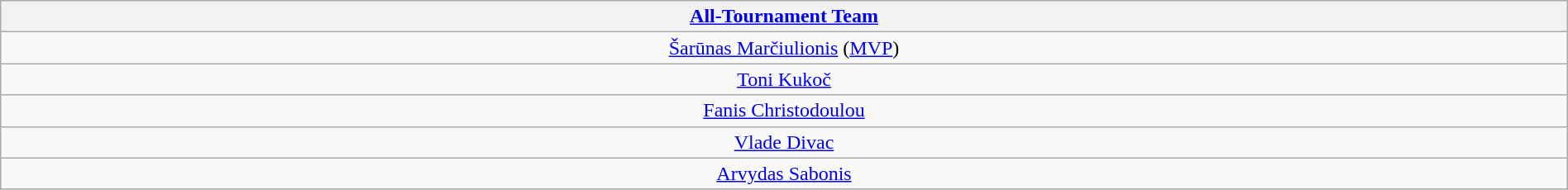<table class="wikitable sortable" style="text-align:center; width: 100%">
<tr>
<th><a href='#'>All-Tournament Team</a></th>
</tr>
<tr>
<td> <a href='#'>Šarūnas Marčiulionis</a> (<a href='#'>MVP</a>)</td>
</tr>
<tr>
<td> <a href='#'>Toni Kukoč</a></td>
</tr>
<tr>
<td> <a href='#'>Fanis Christodoulou</a></td>
</tr>
<tr>
<td> <a href='#'>Vlade Divac</a></td>
</tr>
<tr>
<td> <a href='#'>Arvydas Sabonis</a></td>
</tr>
</table>
